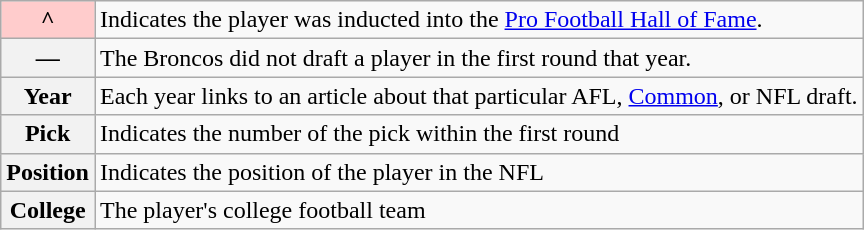<table class="wikitable">
<tr>
<th scope="row" style="background:#FFCCCC">^</th>
<td>Indicates the player was inducted into the <a href='#'>Pro Football Hall of Fame</a>.<br></td>
</tr>
<tr>
<th scope="row">—</th>
<td>The Broncos did not draft a player in the first round that year.</td>
</tr>
<tr>
<th scope="row">Year</th>
<td>Each year links to an article about that particular AFL, <a href='#'>Common</a>, or NFL draft.</td>
</tr>
<tr>
<th scope="row">Pick</th>
<td>Indicates the number of the pick within the first round</td>
</tr>
<tr>
<th scope="row">Position</th>
<td>Indicates the position of the player in the NFL</td>
</tr>
<tr>
<th scope="row">College</th>
<td>The player's college football team</td>
</tr>
</table>
